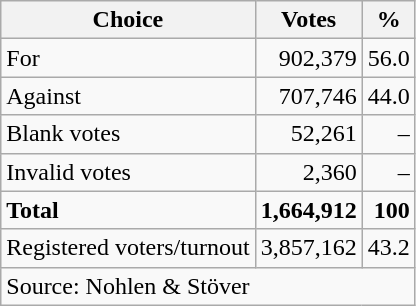<table class=wikitable style=text-align:right>
<tr>
<th>Choice</th>
<th>Votes</th>
<th>%</th>
</tr>
<tr>
<td align=left>For</td>
<td>902,379</td>
<td>56.0</td>
</tr>
<tr>
<td align=left>Against</td>
<td>707,746</td>
<td>44.0</td>
</tr>
<tr>
<td align=left>Blank votes</td>
<td>52,261</td>
<td>–</td>
</tr>
<tr>
<td align=left>Invalid votes</td>
<td>2,360</td>
<td>–</td>
</tr>
<tr>
<td align=left><strong>Total</strong></td>
<td><strong>1,664,912</strong></td>
<td><strong>100</strong></td>
</tr>
<tr>
<td align=left>Registered voters/turnout</td>
<td>3,857,162</td>
<td>43.2</td>
</tr>
<tr>
<td align=left colspan=11>Source: Nohlen & Stöver</td>
</tr>
</table>
